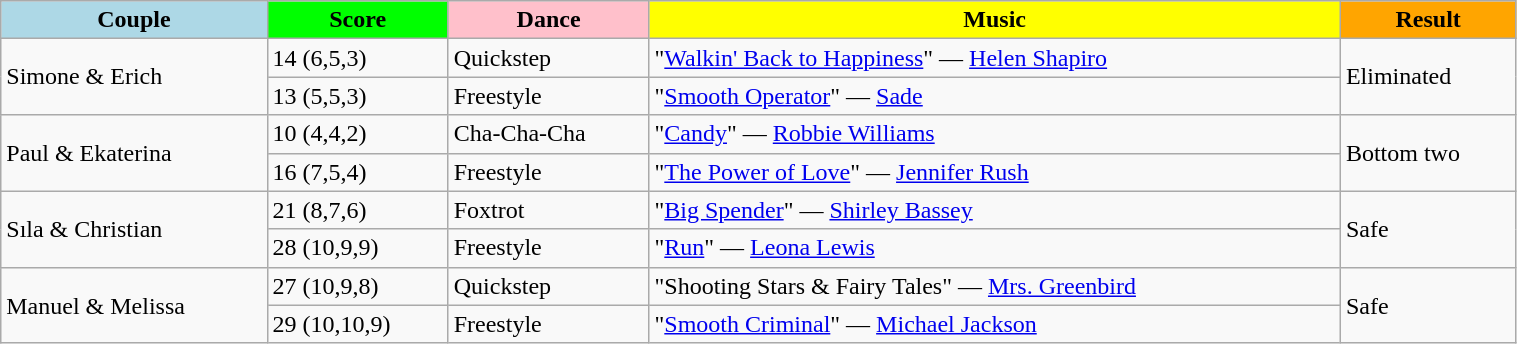<table class="wikitable" style="width:80%;">
<tr>
<th style="background:lightblue;">Couple</th>
<th style="background:lime;">Score</th>
<th style="background:pink;">Dance</th>
<th style="background:yellow;">Music</th>
<th style="background:orange;">Result</th>
</tr>
<tr>
<td rowspan=2>Simone & Erich</td>
<td>14 (6,5,3)</td>
<td>Quickstep</td>
<td>"<a href='#'>Walkin' Back to Happiness</a>" — <a href='#'>Helen Shapiro</a></td>
<td rowspan=2>Eliminated</td>
</tr>
<tr>
<td>13 (5,5,3)</td>
<td>Freestyle</td>
<td>"<a href='#'>Smooth Operator</a>" — <a href='#'>Sade</a></td>
</tr>
<tr>
<td rowspan=2>Paul & Ekaterina</td>
<td>10 (4,4,2)</td>
<td>Cha-Cha-Cha</td>
<td>"<a href='#'>Candy</a>" — <a href='#'>Robbie Williams</a></td>
<td rowspan=2>Bottom two</td>
</tr>
<tr>
<td>16 (7,5,4)</td>
<td>Freestyle</td>
<td>"<a href='#'>The Power of Love</a>" — <a href='#'>Jennifer Rush</a></td>
</tr>
<tr>
<td rowspan=2>Sıla & Christian</td>
<td>21 (8,7,6)</td>
<td>Foxtrot</td>
<td>"<a href='#'>Big Spender</a>" — <a href='#'>Shirley Bassey</a></td>
<td rowspan=2>Safe</td>
</tr>
<tr>
<td>28 (10,9,9)</td>
<td>Freestyle</td>
<td>"<a href='#'>Run</a>" — <a href='#'>Leona Lewis</a></td>
</tr>
<tr>
<td rowspan=2>Manuel & Melissa</td>
<td>27 (10,9,8)</td>
<td>Quickstep</td>
<td>"Shooting Stars & Fairy Tales" — <a href='#'>Mrs. Greenbird</a></td>
<td rowspan=2>Safe</td>
</tr>
<tr>
<td>29 (10,10,9)</td>
<td>Freestyle</td>
<td>"<a href='#'>Smooth Criminal</a>" — <a href='#'>Michael Jackson</a></td>
</tr>
</table>
